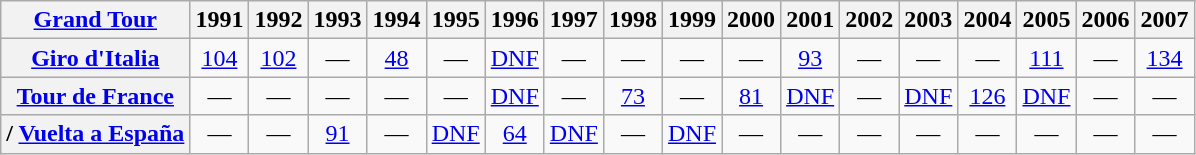<table class="wikitable plainrowheaders">
<tr>
<th scope="col"><a href='#'>Grand Tour</a></th>
<th scope="col">1991</th>
<th scope="col">1992</th>
<th scope="col">1993</th>
<th scope="col">1994</th>
<th scope="col">1995</th>
<th scope="col">1996</th>
<th scope="col">1997</th>
<th scope="col">1998</th>
<th scope="col">1999</th>
<th scope="col">2000</th>
<th scope="col">2001</th>
<th scope="col">2002</th>
<th scope="col">2003</th>
<th scope="col">2004</th>
<th scope="col">2005</th>
<th scope="col">2006</th>
<th scope="col">2007</th>
</tr>
<tr style="text-align:center;">
<th scope="row"> <a href='#'>Giro d'Italia</a></th>
<td style="text-align:center;"><a href='#'>104</a></td>
<td style="text-align:center;"><a href='#'>102</a></td>
<td>—</td>
<td style="text-align:center;"><a href='#'>48</a></td>
<td>—</td>
<td style="text-align:center;"><a href='#'>DNF</a></td>
<td>—</td>
<td>—</td>
<td>—</td>
<td>—</td>
<td style="text-align:center;"><a href='#'>93</a></td>
<td>—</td>
<td>—</td>
<td>—</td>
<td style="text-align:center;"><a href='#'>111</a></td>
<td>—</td>
<td style="text-align:center;"><a href='#'>134</a></td>
</tr>
<tr style="text-align:center;">
<th scope="row"> <a href='#'>Tour de France</a></th>
<td>—</td>
<td>—</td>
<td>—</td>
<td>—</td>
<td>—</td>
<td style="text-align:center;"><a href='#'>DNF</a></td>
<td>—</td>
<td style="text-align:center;"><a href='#'>73</a></td>
<td>—</td>
<td style="text-align:center;"><a href='#'>81</a></td>
<td style="text-align:center;"><a href='#'>DNF</a></td>
<td>—</td>
<td style="text-align:center;"><a href='#'>DNF</a></td>
<td style="text-align:center;"><a href='#'>126</a></td>
<td style="text-align:center;"><a href='#'>DNF</a></td>
<td>—</td>
<td>—</td>
</tr>
<tr style="text-align:center;">
<th scope="row">/ <a href='#'>Vuelta a España</a></th>
<td>—</td>
<td>—</td>
<td style="text-align:center;"><a href='#'>91</a></td>
<td>—</td>
<td style="text-align:center;"><a href='#'>DNF</a></td>
<td style="text-align:center;"><a href='#'>64</a></td>
<td style="text-align:center;"><a href='#'>DNF</a></td>
<td>—</td>
<td style="text-align:center;"><a href='#'>DNF</a></td>
<td>—</td>
<td>—</td>
<td>—</td>
<td>—</td>
<td>—</td>
<td>—</td>
<td>—</td>
<td>—</td>
</tr>
</table>
